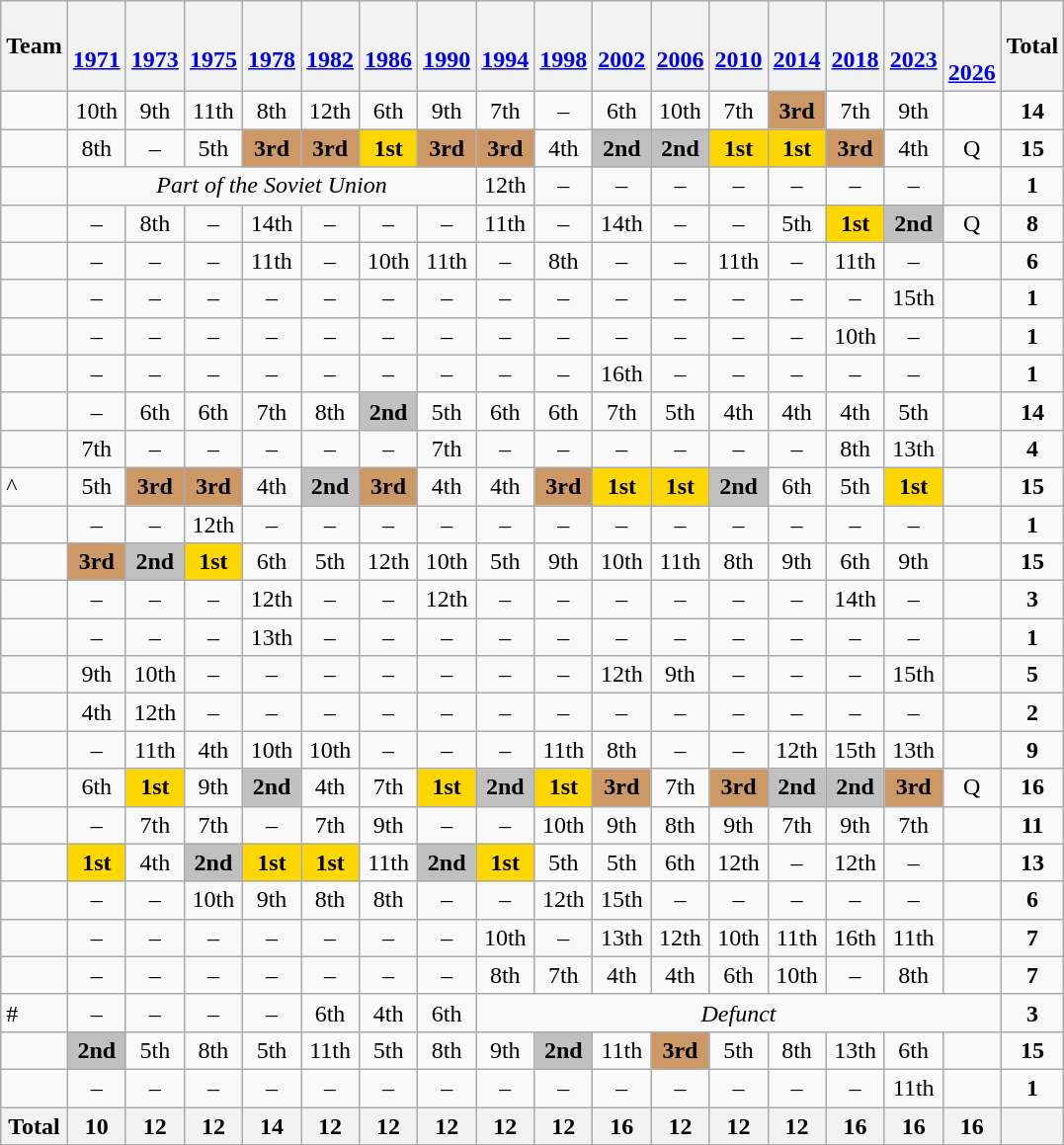<table class="wikitable" style="text-align:center">
<tr>
<th>Team</th>
<th><br><a href='#'>1971</a></th>
<th><br><a href='#'>1973</a></th>
<th><br><a href='#'>1975</a></th>
<th><br><a href='#'>1978</a></th>
<th><br><a href='#'>1982</a></th>
<th><br><a href='#'>1986</a></th>
<th><br><a href='#'>1990</a></th>
<th><br><a href='#'>1994</a></th>
<th><br><a href='#'>1998</a></th>
<th><br><a href='#'>2002</a></th>
<th><br><a href='#'>2006</a></th>
<th><br><a href='#'>2010</a></th>
<th><br><a href='#'>2014</a></th>
<th><br><a href='#'>2018</a></th>
<th><br><a href='#'>2023</a></th>
<th><br><br><a href='#'>2026</a></th>
<th>Total</th>
</tr>
<tr>
<td align=left></td>
<td>10th</td>
<td>9th</td>
<td>11th</td>
<td>8th</td>
<td>12th</td>
<td>6th</td>
<td>9th</td>
<td>7th</td>
<td>–</td>
<td>6th</td>
<td>10th</td>
<td>7th</td>
<td bgcolor=cc9966><strong>3rd</strong></td>
<td>7th</td>
<td>9th</td>
<td></td>
<td><strong>14</strong></td>
</tr>
<tr>
<td align=left></td>
<td>8th</td>
<td>–</td>
<td>5th</td>
<td bgcolor=cc9966><strong>3rd</strong></td>
<td bgcolor=cc9966><strong>3rd</strong></td>
<td bgcolor=gold><strong>1st</strong></td>
<td bgcolor=cc9966><strong>3rd</strong></td>
<td bgcolor=cc9966><strong>3rd</strong></td>
<td>4th</td>
<td bgcolor=silver><strong>2nd</strong></td>
<td bgcolor=silver><strong>2nd</strong></td>
<td bgcolor=gold><strong>1st</strong></td>
<td bgcolor=gold><strong>1st</strong></td>
<td bgcolor=cc9966><strong>3rd</strong></td>
<td>4th</td>
<td>Q</td>
<td><strong>15</strong></td>
</tr>
<tr>
<td align=left></td>
<td colspan="7"><em>Part of the Soviet Union</em></td>
<td>12th</td>
<td>–</td>
<td>–</td>
<td>–</td>
<td>–</td>
<td>–</td>
<td>–</td>
<td>–</td>
<td></td>
<td><strong>1</strong></td>
</tr>
<tr>
<td align=left></td>
<td>–</td>
<td>8th</td>
<td>–</td>
<td>14th</td>
<td>–</td>
<td>–</td>
<td>–</td>
<td>11th</td>
<td>–</td>
<td>14th</td>
<td>–</td>
<td>–</td>
<td>5th</td>
<td bgcolor=gold><strong>1st</strong></td>
<td bgcolor=silver><strong>2nd</strong></td>
<td>Q</td>
<td><strong>8</strong></td>
</tr>
<tr>
<td align=left></td>
<td>–</td>
<td>–</td>
<td>–</td>
<td>11th</td>
<td>–</td>
<td>10th</td>
<td>11th</td>
<td>–</td>
<td>8th</td>
<td>–</td>
<td>–</td>
<td>11th</td>
<td>–</td>
<td>11th</td>
<td>–</td>
<td></td>
<td><strong>6</strong></td>
</tr>
<tr>
<td align=left></td>
<td>–</td>
<td>–</td>
<td>–</td>
<td>–</td>
<td>–</td>
<td>–</td>
<td>–</td>
<td>–</td>
<td>–</td>
<td>–</td>
<td>–</td>
<td>–</td>
<td>–</td>
<td>–</td>
<td>15th</td>
<td></td>
<td><strong>1</strong></td>
</tr>
<tr>
<td align=left></td>
<td>–</td>
<td>–</td>
<td>–</td>
<td>–</td>
<td>–</td>
<td>–</td>
<td>–</td>
<td>–</td>
<td>–</td>
<td>–</td>
<td>–</td>
<td>–</td>
<td>–</td>
<td>10th</td>
<td>–</td>
<td></td>
<td><strong>1</strong></td>
</tr>
<tr>
<td align=left></td>
<td>–</td>
<td>–</td>
<td>–</td>
<td>–</td>
<td>–</td>
<td>–</td>
<td>–</td>
<td>–</td>
<td>–</td>
<td>16th</td>
<td>–</td>
<td>–</td>
<td>–</td>
<td>–</td>
<td>–</td>
<td></td>
<td><strong>1</strong></td>
</tr>
<tr>
<td align=left></td>
<td>–</td>
<td>6th</td>
<td>6th</td>
<td>7th</td>
<td>8th</td>
<td bgcolor=silver><strong>2nd</strong></td>
<td>5th</td>
<td>6th</td>
<td>6th</td>
<td>7th</td>
<td>5th</td>
<td>4th</td>
<td>4th</td>
<td>4th</td>
<td>5th</td>
<td></td>
<td><strong>14</strong></td>
</tr>
<tr>
<td align=left></td>
<td>7th</td>
<td>–</td>
<td>–</td>
<td>–</td>
<td>–</td>
<td>–</td>
<td>7th</td>
<td>–</td>
<td>–</td>
<td>–</td>
<td>–</td>
<td>–</td>
<td>–</td>
<td>8th</td>
<td>13th</td>
<td></td>
<td><strong>4</strong></td>
</tr>
<tr>
<td align=left>^</td>
<td>5th</td>
<td bgcolor=cc9966><strong>3rd</strong></td>
<td bgcolor=cc9966><strong>3rd</strong></td>
<td>4th</td>
<td bgcolor=silver><strong>2nd</strong></td>
<td bgcolor=cc9966><strong>3rd</strong></td>
<td>4th</td>
<td>4th</td>
<td bgcolor=cc9966><strong>3rd</strong></td>
<td bgcolor=gold><strong>1st</strong></td>
<td bgcolor=gold><strong>1st</strong></td>
<td bgcolor=silver><strong>2nd</strong></td>
<td>6th</td>
<td>5th</td>
<td bgcolor=gold><strong>1st</strong></td>
<td></td>
<td><strong>15</strong></td>
</tr>
<tr>
<td align=left></td>
<td>–</td>
<td>–</td>
<td>12th</td>
<td>–</td>
<td>–</td>
<td>–</td>
<td>–</td>
<td>–</td>
<td>–</td>
<td>–</td>
<td>–</td>
<td>–</td>
<td>–</td>
<td>–</td>
<td>–</td>
<td></td>
<td><strong>1</strong></td>
</tr>
<tr>
<td align=left></td>
<td bgcolor=cc9966><strong>3rd</strong></td>
<td bgcolor=silver><strong>2nd</strong></td>
<td bgcolor=gold><strong>1st</strong></td>
<td>6th</td>
<td>5th</td>
<td>12th</td>
<td>10th</td>
<td>5th</td>
<td>9th</td>
<td>10th</td>
<td>11th</td>
<td>8th</td>
<td>9th</td>
<td>6th</td>
<td>9th</td>
<td></td>
<td><strong>15</strong></td>
</tr>
<tr>
<td align=left></td>
<td>–</td>
<td>–</td>
<td>–</td>
<td>12th</td>
<td>–</td>
<td>–</td>
<td>12th</td>
<td>–</td>
<td>–</td>
<td>–</td>
<td>–</td>
<td>–</td>
<td>–</td>
<td>14th</td>
<td>–</td>
<td></td>
<td><strong>3</strong></td>
</tr>
<tr>
<td align=left></td>
<td>–</td>
<td>–</td>
<td>–</td>
<td>13th</td>
<td>–</td>
<td>–</td>
<td>–</td>
<td>–</td>
<td>–</td>
<td>–</td>
<td>–</td>
<td>–</td>
<td>–</td>
<td>–</td>
<td>–</td>
<td></td>
<td><strong>1</strong></td>
</tr>
<tr>
<td align=left></td>
<td>9th</td>
<td>10th</td>
<td>–</td>
<td>–</td>
<td>–</td>
<td>–</td>
<td>–</td>
<td>–</td>
<td>–</td>
<td>12th</td>
<td>9th</td>
<td>–</td>
<td>–</td>
<td>–</td>
<td>15th</td>
<td></td>
<td><strong>5</strong></td>
</tr>
<tr>
<td align=left></td>
<td>4th</td>
<td>12th</td>
<td>–</td>
<td>–</td>
<td>–</td>
<td>–</td>
<td>–</td>
<td>–</td>
<td>–</td>
<td>–</td>
<td>–</td>
<td>–</td>
<td>–</td>
<td>–</td>
<td>–</td>
<td></td>
<td><strong>2</strong></td>
</tr>
<tr>
<td align=left></td>
<td>–</td>
<td>11th</td>
<td>4th</td>
<td>10th</td>
<td>10th</td>
<td>–</td>
<td>–</td>
<td>–</td>
<td>11th</td>
<td>8th</td>
<td>–</td>
<td>–</td>
<td>12th</td>
<td>15th</td>
<td>13th</td>
<td></td>
<td><strong>9</strong></td>
</tr>
<tr>
<td align=left></td>
<td>6th</td>
<td bgcolor=gold><strong>1st</strong></td>
<td>9th</td>
<td bgcolor=silver><strong>2nd</strong></td>
<td>4th</td>
<td>7th</td>
<td bgcolor=gold><strong>1st</strong></td>
<td bgcolor=silver><strong>2nd</strong></td>
<td bgcolor=gold><strong>1st</strong></td>
<td bgcolor=cc9966><strong>3rd</strong></td>
<td>7th</td>
<td bgcolor=cc9966><strong>3rd</strong></td>
<td bgcolor=silver><strong>2nd</strong></td>
<td bgcolor=silver><strong>2nd</strong></td>
<td bgcolor=cc9966><strong>3rd</strong></td>
<td>Q</td>
<td><strong>16</strong></td>
</tr>
<tr>
<td align=left></td>
<td>–</td>
<td>7th</td>
<td>7th</td>
<td>–</td>
<td>7th</td>
<td>9th</td>
<td>–</td>
<td>–</td>
<td>10th</td>
<td>9th</td>
<td>8th</td>
<td>9th</td>
<td>7th</td>
<td>9th</td>
<td>7th</td>
<td></td>
<td><strong>11</strong></td>
</tr>
<tr>
<td align=left></td>
<td bgcolor=gold><strong>1st</strong></td>
<td>4th</td>
<td bgcolor=silver><strong>2nd</strong></td>
<td bgcolor=gold><strong>1st</strong></td>
<td bgcolor=gold><strong>1st</strong></td>
<td>11th</td>
<td bgcolor=silver><strong>2nd</strong></td>
<td bgcolor=gold><strong>1st</strong></td>
<td>5th</td>
<td>5th</td>
<td>6th</td>
<td>12th</td>
<td>–</td>
<td>12th</td>
<td>–</td>
<td></td>
<td><strong>13</strong></td>
</tr>
<tr>
<td align=left></td>
<td>–</td>
<td>–</td>
<td>10th</td>
<td>9th</td>
<td>8th</td>
<td>8th</td>
<td>–</td>
<td>–</td>
<td>12th</td>
<td>15th</td>
<td>–</td>
<td>–</td>
<td>–</td>
<td>–</td>
<td>–</td>
<td></td>
<td><strong>6</strong></td>
</tr>
<tr>
<td align=left></td>
<td>–</td>
<td>–</td>
<td>–</td>
<td>–</td>
<td>–</td>
<td>–</td>
<td>–</td>
<td>10th</td>
<td>–</td>
<td>13th</td>
<td>12th</td>
<td>10th</td>
<td>11th</td>
<td>16th</td>
<td>11th</td>
<td></td>
<td><strong>7</strong></td>
</tr>
<tr>
<td align=left></td>
<td>–</td>
<td>–</td>
<td>–</td>
<td>–</td>
<td>–</td>
<td>–</td>
<td>–</td>
<td>8th</td>
<td>7th</td>
<td>4th</td>
<td>4th</td>
<td>6th</td>
<td>10th</td>
<td>–</td>
<td>8th</td>
<td></td>
<td><strong>7</strong></td>
</tr>
<tr>
<td align=left>#</td>
<td>–</td>
<td>–</td>
<td>–</td>
<td>–</td>
<td>6th</td>
<td>4th</td>
<td>6th</td>
<td colspan="9"><em>Defunct</em></td>
<td><strong>3</strong></td>
</tr>
<tr>
<td align=left></td>
<td bgcolor=silver><strong>2nd</strong></td>
<td>5th</td>
<td>8th</td>
<td>5th</td>
<td>11th</td>
<td>5th</td>
<td>8th</td>
<td>9th</td>
<td bgcolor=silver><strong>2nd</strong></td>
<td>11th</td>
<td bgcolor=cc9966><strong>3rd</strong></td>
<td>5th</td>
<td>8th</td>
<td>13th</td>
<td>6th</td>
<td></td>
<td><strong>15</strong></td>
</tr>
<tr>
<td align=left></td>
<td>–</td>
<td>–</td>
<td>–</td>
<td>–</td>
<td>–</td>
<td>–</td>
<td>–</td>
<td>–</td>
<td>–</td>
<td>–</td>
<td>–</td>
<td>–</td>
<td>–</td>
<td>–</td>
<td>11th</td>
<td></td>
<td><strong>1</strong></td>
</tr>
<tr>
<th>Total</th>
<th>10</th>
<th>12</th>
<th>12</th>
<th>14</th>
<th>12</th>
<th>12</th>
<th>12</th>
<th>12</th>
<th>12</th>
<th>16</th>
<th>12</th>
<th>12</th>
<th>12</th>
<th>16</th>
<th>16</th>
<th>16</th>
<th></th>
</tr>
</table>
